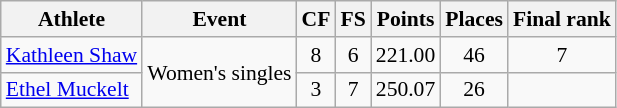<table class="wikitable" border="1" style="font-size:90%">
<tr>
<th>Athlete</th>
<th>Event</th>
<th>CF</th>
<th>FS</th>
<th>Points</th>
<th>Places</th>
<th>Final rank</th>
</tr>
<tr align=center>
<td align=left><a href='#'>Kathleen Shaw</a></td>
<td rowspan="2">Women's singles</td>
<td>8</td>
<td>6</td>
<td>221.00</td>
<td>46</td>
<td>7</td>
</tr>
<tr align=center>
<td align=left><a href='#'>Ethel Muckelt</a></td>
<td>3</td>
<td>7</td>
<td>250.07</td>
<td>26</td>
<td></td>
</tr>
</table>
